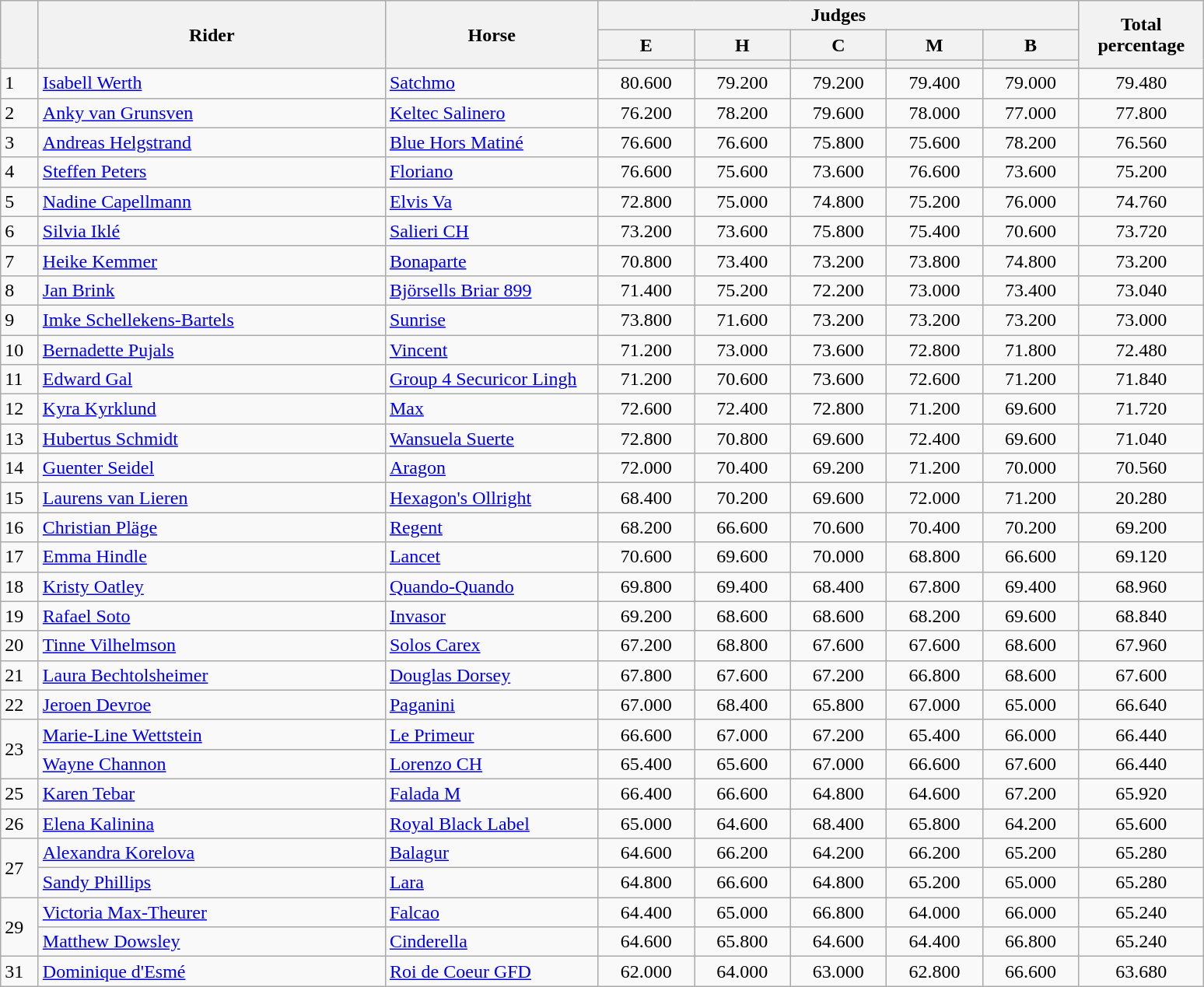<table class="wikitable">
<tr>
<th rowspan="3" style="width:25px;"></th>
<th rowspan="3" style="width:290px;">Rider</th>
<th rowspan="3" style="width:175px;">Horse</th>
<th colspan="5" class="unsortable">Judges</th>
<th rowspan="3" style="width:100px;">Total percentage</th>
</tr>
<tr>
<th width=75>E</th>
<th width=75>H</th>
<th width=75>C</th>
<th width=75>M</th>
<th width=75>B</th>
</tr>
<tr>
<th width=75></th>
<th width=75></th>
<th width=75></th>
<th width=75></th>
<th width=75></th>
</tr>
<tr>
<td>1</td>
<td> <a href='#'>Isabell Werth</a></td>
<td><a href='#'>Satchmo</a></td>
<td style="text-align:center;">80.600</td>
<td style="text-align:center;">79.200</td>
<td style="text-align:center;">79.200</td>
<td style="text-align:center;">79.400</td>
<td style="text-align:center;">79.000</td>
<td style="text-align:center;">79.480</td>
</tr>
<tr>
<td>2</td>
<td> <a href='#'>Anky van Grunsven</a></td>
<td><a href='#'>Keltec Salinero</a></td>
<td style="text-align:center;">76.200</td>
<td style="text-align:center;">78.200</td>
<td style="text-align:center;">79.600</td>
<td style="text-align:center;">78.000</td>
<td style="text-align:center;">77.000</td>
<td style="text-align:center;">77.800</td>
</tr>
<tr>
<td>3</td>
<td> <a href='#'>Andreas Helgstrand</a></td>
<td><a href='#'>Blue Hors Matiné</a></td>
<td style="text-align:center;">76.600</td>
<td style="text-align:center;">76.600</td>
<td style="text-align:center;">75.800</td>
<td style="text-align:center;">75.600</td>
<td style="text-align:center;">78.200</td>
<td style="text-align:center;">76.560</td>
</tr>
<tr>
<td>4</td>
<td> <a href='#'>Steffen Peters</a></td>
<td><a href='#'>Floriano</a></td>
<td style="text-align:center;">76.600</td>
<td style="text-align:center;">75.600</td>
<td style="text-align:center;">73.600</td>
<td style="text-align:center;">76.600</td>
<td style="text-align:center;">73.600</td>
<td style="text-align:center;">75.200</td>
</tr>
<tr>
<td>5</td>
<td> <a href='#'>Nadine Capellmann</a></td>
<td><a href='#'>Elvis Va</a></td>
<td style="text-align:center;">72.800</td>
<td style="text-align:center;">75.000</td>
<td style="text-align:center;">74.800</td>
<td style="text-align:center;">75.200</td>
<td style="text-align:center;">76.000</td>
<td style="text-align:center;">74.760</td>
</tr>
<tr>
<td>6</td>
<td> <a href='#'>Silvia Iklé</a></td>
<td><a href='#'>Salieri CH</a></td>
<td style="text-align:center;">73.200</td>
<td style="text-align:center;">73.600</td>
<td style="text-align:center;">75.800</td>
<td style="text-align:center;">75.400</td>
<td style="text-align:center;">70.600</td>
<td style="text-align:center;">73.720</td>
</tr>
<tr>
<td>7</td>
<td> <a href='#'>Heike Kemmer</a></td>
<td><a href='#'>Bonaparte</a></td>
<td style="text-align:center;">70.800</td>
<td style="text-align:center;">73.400</td>
<td style="text-align:center;">73.200</td>
<td style="text-align:center;">73.800</td>
<td style="text-align:center;">74.800</td>
<td style="text-align:center;">73.200</td>
</tr>
<tr>
<td>8</td>
<td> <a href='#'>Jan Brink</a></td>
<td><a href='#'>Björsells Briar 899</a></td>
<td style="text-align:center;">71.400</td>
<td style="text-align:center;">75.200</td>
<td style="text-align:center;">72.200</td>
<td style="text-align:center;">73.000</td>
<td style="text-align:center;">73.400</td>
<td style="text-align:center;">73.040</td>
</tr>
<tr>
<td>9</td>
<td> <a href='#'>Imke Schellekens-Bartels</a></td>
<td><a href='#'>Sunrise</a></td>
<td style="text-align:center;">73.800</td>
<td style="text-align:center;">71.600</td>
<td style="text-align:center;">73.200</td>
<td style="text-align:center;">73.200</td>
<td style="text-align:center;">73.200</td>
<td style="text-align:center;">73.000</td>
</tr>
<tr>
<td>10</td>
<td> <a href='#'>Bernadette Pujals</a></td>
<td><a href='#'>Vincent</a></td>
<td style="text-align:center;">71.200</td>
<td style="text-align:center;">73.000</td>
<td style="text-align:center;">73.600</td>
<td style="text-align:center;">72.800</td>
<td style="text-align:center;">71.800</td>
<td style="text-align:center;">72.480</td>
</tr>
<tr>
<td>11</td>
<td> <a href='#'>Edward Gal</a></td>
<td><a href='#'>Group 4 Securicor Lingh</a></td>
<td style="text-align:center;">71.200</td>
<td style="text-align:center;">70.600</td>
<td style="text-align:center;">73.600</td>
<td style="text-align:center;">72.600</td>
<td style="text-align:center;">71.200</td>
<td style="text-align:center;">71.840</td>
</tr>
<tr>
<td>12</td>
<td> <a href='#'>Kyra Kyrklund</a></td>
<td><a href='#'>Max</a></td>
<td style="text-align:center;">72.600</td>
<td style="text-align:center;">72.400</td>
<td style="text-align:center;">72.800</td>
<td style="text-align:center;">71.200</td>
<td style="text-align:center;">69.600</td>
<td style="text-align:center;">71.720</td>
</tr>
<tr>
<td>13</td>
<td> <a href='#'>Hubertus Schmidt</a></td>
<td><a href='#'>Wansuela Suerte</a></td>
<td style="text-align:center;">72.800</td>
<td style="text-align:center;">70.800</td>
<td style="text-align:center;">69.600</td>
<td style="text-align:center;">72.400</td>
<td style="text-align:center;">69.600</td>
<td style="text-align:center;">71.040</td>
</tr>
<tr>
<td>14</td>
<td> <a href='#'>Guenter Seidel</a></td>
<td><a href='#'>Aragon</a></td>
<td style="text-align:center;">72.000</td>
<td style="text-align:center;">70.400</td>
<td style="text-align:center;">69.200</td>
<td style="text-align:center;">71.200</td>
<td style="text-align:center;">70.000</td>
<td style="text-align:center;">70.560</td>
</tr>
<tr>
<td>15</td>
<td> <a href='#'>Laurens van Lieren</a></td>
<td><a href='#'>Hexagon's Ollright</a></td>
<td style="text-align:center;">68.400</td>
<td style="text-align:center;">70.200</td>
<td style="text-align:center;">69.600</td>
<td style="text-align:center;">72.000</td>
<td style="text-align:center;">71.200</td>
<td style="text-align:center;">20.280</td>
</tr>
<tr>
<td>16</td>
<td> <a href='#'>Christian Pläge</a></td>
<td><a href='#'>Regent</a></td>
<td style="text-align:center;">68.200</td>
<td style="text-align:center;">66.600</td>
<td style="text-align:center;">70.600</td>
<td style="text-align:center;">70.400</td>
<td style="text-align:center;">70.200</td>
<td style="text-align:center;">69.200</td>
</tr>
<tr>
<td>17</td>
<td> <a href='#'>Emma Hindle</a></td>
<td><a href='#'>Lancet</a></td>
<td style="text-align:center;">70.600</td>
<td style="text-align:center;">69.600</td>
<td style="text-align:center;">70.000</td>
<td style="text-align:center;">68.800</td>
<td style="text-align:center;">66.600</td>
<td style="text-align:center;">69.120</td>
</tr>
<tr>
<td>18</td>
<td> <a href='#'>Kristy Oatley</a></td>
<td><a href='#'>Quando-Quando</a></td>
<td style="text-align:center;">69.800</td>
<td style="text-align:center;">69.400</td>
<td style="text-align:center;">68.400</td>
<td style="text-align:center;">67.800</td>
<td style="text-align:center;">69.400</td>
<td style="text-align:center;">68.960</td>
</tr>
<tr>
<td>19</td>
<td> <a href='#'>Rafael Soto</a></td>
<td><a href='#'>Invasor</a></td>
<td style="text-align:center;">69.200</td>
<td style="text-align:center;">68.600</td>
<td style="text-align:center;">68.600</td>
<td style="text-align:center;">68.200</td>
<td style="text-align:center;">69.600</td>
<td style="text-align:center;">68.840</td>
</tr>
<tr>
<td>20</td>
<td> <a href='#'>Tinne Vilhelmson</a></td>
<td><a href='#'>Solos Carex</a></td>
<td style="text-align:center;">67.200</td>
<td style="text-align:center;">68.800</td>
<td style="text-align:center;">67.600</td>
<td style="text-align:center;">67.600</td>
<td style="text-align:center;">68.600</td>
<td style="text-align:center;">67.960</td>
</tr>
<tr>
<td>21</td>
<td> <a href='#'>Laura Bechtolsheimer</a></td>
<td><a href='#'>Douglas Dorsey</a></td>
<td style="text-align:center;">67.800</td>
<td style="text-align:center;">67.600</td>
<td style="text-align:center;">67.200</td>
<td style="text-align:center;">66.800</td>
<td style="text-align:center;">68.600</td>
<td style="text-align:center;">67.600</td>
</tr>
<tr>
<td>22</td>
<td> <a href='#'>Jeroen Devroe</a></td>
<td><a href='#'>Paganini</a></td>
<td style="text-align:center;">67.000</td>
<td style="text-align:center;">68.400</td>
<td style="text-align:center;">65.800</td>
<td style="text-align:center;">67.000</td>
<td style="text-align:center;">65.000</td>
<td style="text-align:center;">66.640</td>
</tr>
<tr>
<td rowspan="2">23</td>
<td> <a href='#'>Marie-Line Wettstein</a></td>
<td><a href='#'>Le Primeur</a></td>
<td style="text-align:center;">66.600</td>
<td style="text-align:center;">67.000</td>
<td style="text-align:center;">67.200</td>
<td style="text-align:center;">65.400</td>
<td style="text-align:center;">66.000</td>
<td style="text-align:center;">66.440</td>
</tr>
<tr>
<td> <a href='#'>Wayne Channon</a></td>
<td><a href='#'>Lorenzo CH</a></td>
<td style="text-align:center;">65.400</td>
<td style="text-align:center;">65.600</td>
<td style="text-align:center;">67.000</td>
<td style="text-align:center;">66.600</td>
<td style="text-align:center;">67.600</td>
<td style="text-align:center;">66.440</td>
</tr>
<tr>
<td>25</td>
<td> <a href='#'>Karen Tebar</a></td>
<td><a href='#'>Falada M</a></td>
<td style="text-align:center;">66.400</td>
<td style="text-align:center;">66.600</td>
<td style="text-align:center;">64.800</td>
<td style="text-align:center;">64.600</td>
<td style="text-align:center;">67.200</td>
<td style="text-align:center;">65.920</td>
</tr>
<tr>
<td>26</td>
<td> <a href='#'>Elena Kalinina</a></td>
<td><a href='#'>Royal Black Label</a></td>
<td style="text-align:center;">65.000</td>
<td style="text-align:center;">64.600</td>
<td style="text-align:center;">68.400</td>
<td style="text-align:center;">65.800</td>
<td style="text-align:center;">64.200</td>
<td style="text-align:center;">65.600</td>
</tr>
<tr>
<td rowspan="2">27</td>
<td> <a href='#'>Alexandra Korelova</a></td>
<td><a href='#'>Balagur</a></td>
<td style="text-align:center;">64.600</td>
<td style="text-align:center;">66.200</td>
<td style="text-align:center;">64.200</td>
<td style="text-align:center;">66.200</td>
<td style="text-align:center;">65.200</td>
<td style="text-align:center;">65.280</td>
</tr>
<tr>
<td> <a href='#'>Sandy Phillips</a></td>
<td><a href='#'>Lara</a></td>
<td style="text-align:center;">64.800</td>
<td style="text-align:center;">66.600</td>
<td style="text-align:center;">64.800</td>
<td style="text-align:center;">65.200</td>
<td style="text-align:center;">65.000</td>
<td style="text-align:center;">65.280</td>
</tr>
<tr>
<td rowspan="2">29</td>
<td> <a href='#'>Victoria Max-Theurer</a></td>
<td><a href='#'>Falcao</a></td>
<td style="text-align:center;">64.400</td>
<td style="text-align:center;">65.000</td>
<td style="text-align:center;">66.800</td>
<td style="text-align:center;">64.000</td>
<td style="text-align:center;">66.000</td>
<td style="text-align:center;">65.240</td>
</tr>
<tr>
<td> <a href='#'>Matthew Dowsley</a></td>
<td><a href='#'>Cinderella</a></td>
<td style="text-align:center;">64.600</td>
<td style="text-align:center;">65.800</td>
<td style="text-align:center;">64.600</td>
<td style="text-align:center;">64.400</td>
<td style="text-align:center;">66.800</td>
<td style="text-align:center;">65.240</td>
</tr>
<tr>
<td>31</td>
<td> <a href='#'>Dominique d'Esmé</a></td>
<td><a href='#'>Roi de Coeur GFD</a></td>
<td style="text-align:center;">62.000</td>
<td style="text-align:center;">64.000</td>
<td style="text-align:center;">63.000</td>
<td style="text-align:center;">62.800</td>
<td style="text-align:center;">66.600</td>
<td style="text-align:center;">63.680</td>
</tr>
</table>
